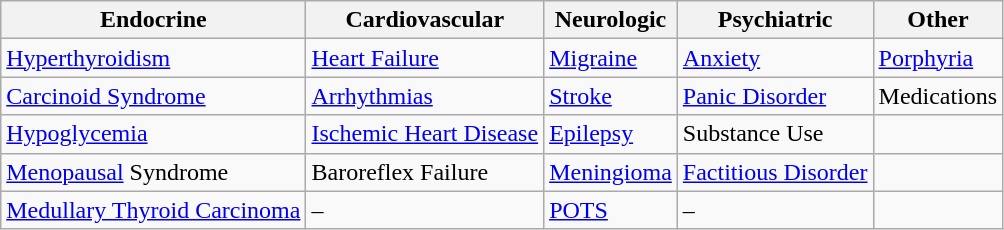<table class="wikitable">
<tr>
<th scope="col">Endocrine</th>
<th scope="col">Cardiovascular</th>
<th scope="col">Neurologic</th>
<th scope="col">Psychiatric</th>
<th scope="col">Other</th>
</tr>
<tr>
<td><a href='#'>Hyperthyroidism</a></td>
<td><a href='#'>Heart Failure</a></td>
<td><a href='#'>Migraine</a></td>
<td><a href='#'>Anxiety</a></td>
<td><a href='#'>Porphyria</a></td>
</tr>
<tr>
<td><a href='#'>Carcinoid Syndrome</a></td>
<td><a href='#'>Arrhythmias</a></td>
<td><a href='#'>Stroke</a></td>
<td><a href='#'>Panic Disorder</a></td>
<td>Medications</td>
</tr>
<tr>
<td><a href='#'>Hypoglycemia</a></td>
<td><a href='#'>Ischemic Heart Disease</a></td>
<td><a href='#'>Epilepsy</a></td>
<td>Substance Use</td>
<td></td>
</tr>
<tr>
<td><a href='#'>Menopausal</a> Syndrome</td>
<td>Baroreflex Failure</td>
<td><a href='#'>Meningioma</a></td>
<td><a href='#'>Factitious Disorder</a></td>
<td></td>
</tr>
<tr>
<td><a href='#'>Medullary Thyroid Carcinoma</a></td>
<td>–</td>
<td><a href='#'>POTS</a></td>
<td>–</td>
<td></td>
</tr>
</table>
